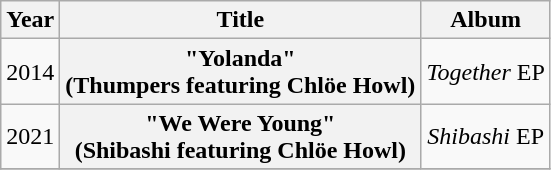<table class="wikitable plainrowheaders" style="text-align:center;">
<tr>
<th scope="col">Year</th>
<th scope="col">Title</th>
<th scope="col">Album</th>
</tr>
<tr>
<td rowspan="1">2014</td>
<th scope="row">"Yolanda"<br><span>(Thumpers featuring Chlöe Howl)</span></th>
<td><em>Together</em> EP</td>
</tr>
<tr>
<td rowspan="1">2021</td>
<th scope="row">"We Were Young"<br><span>(Shibashi featuring Chlöe Howl)</span></th>
<td><em>Shibashi</em> EP</td>
</tr>
<tr>
</tr>
</table>
